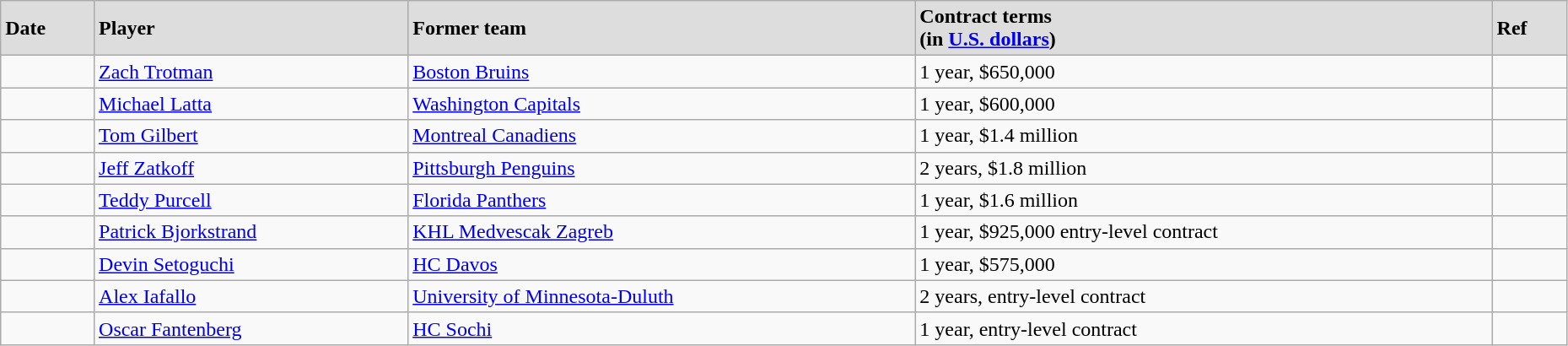<table class="wikitable" width=98%>
<tr style="background:#ddd;">
<td><strong>Date</strong></td>
<td><strong>Player</strong></td>
<td><strong>Former team</strong></td>
<td><strong>Contract terms</strong><br><strong>(in <a href='#'>U.S. dollars</a>)</strong></td>
<td><strong>Ref</strong></td>
</tr>
<tr>
<td></td>
<td><a href='#'>Zach Trotman</a></td>
<td><a href='#'>Boston Bruins</a></td>
<td>1 year, $650,000</td>
<td></td>
</tr>
<tr>
<td></td>
<td><a href='#'>Michael Latta</a></td>
<td><a href='#'>Washington Capitals</a></td>
<td>1 year, $600,000</td>
<td></td>
</tr>
<tr>
<td></td>
<td><a href='#'>Tom Gilbert</a></td>
<td><a href='#'>Montreal Canadiens</a></td>
<td>1 year, $1.4 million</td>
<td></td>
</tr>
<tr>
<td></td>
<td><a href='#'>Jeff Zatkoff</a></td>
<td><a href='#'>Pittsburgh Penguins</a></td>
<td>2 years, $1.8 million</td>
<td></td>
</tr>
<tr>
<td></td>
<td><a href='#'>Teddy Purcell</a></td>
<td><a href='#'>Florida Panthers</a></td>
<td>1 year, $1.6 million</td>
<td></td>
</tr>
<tr>
<td></td>
<td><a href='#'>Patrick Bjorkstrand</a></td>
<td><a href='#'>KHL Medvescak Zagreb</a></td>
<td>1 year, $925,000 entry-level contract</td>
<td></td>
</tr>
<tr>
<td></td>
<td><a href='#'>Devin Setoguchi</a></td>
<td><a href='#'>HC Davos</a></td>
<td>1 year, $575,000</td>
<td></td>
</tr>
<tr>
<td></td>
<td><a href='#'>Alex Iafallo</a></td>
<td><a href='#'>University of Minnesota-Duluth</a></td>
<td>2 years, entry-level contract</td>
<td></td>
</tr>
<tr>
<td></td>
<td><a href='#'>Oscar Fantenberg</a></td>
<td><a href='#'>HC Sochi</a></td>
<td>1 year, entry-level contract</td>
<td></td>
</tr>
</table>
